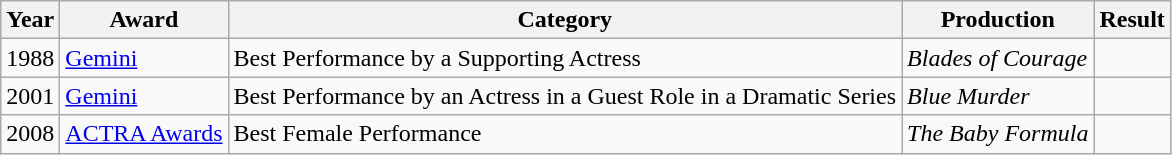<table class="wikitable sortable">
<tr>
<th>Year</th>
<th>Award</th>
<th>Category</th>
<th>Production</th>
<th>Result</th>
</tr>
<tr>
<td>1988</td>
<td><a href='#'>Gemini</a></td>
<td>Best Performance by a Supporting Actress</td>
<td><em>Blades of Courage</em></td>
<td></td>
</tr>
<tr>
<td>2001</td>
<td><a href='#'>Gemini</a></td>
<td>Best Performance by an Actress in a Guest Role in a Dramatic Series</td>
<td><em>Blue Murder</em></td>
<td></td>
</tr>
<tr>
<td>2008</td>
<td><a href='#'>ACTRA Awards</a></td>
<td>Best Female Performance</td>
<td><em>The Baby Formula</em></td>
<td></td>
</tr>
</table>
